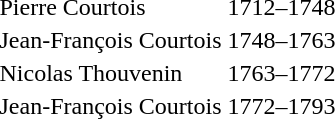<table>
<tr>
<td>Pierre Courtois</td>
<td>1712–1748</td>
</tr>
<tr>
<td>Jean-François Courtois</td>
<td>1748–1763</td>
</tr>
<tr>
<td>Nicolas Thouvenin</td>
<td>1763–1772</td>
</tr>
<tr>
<td>Jean-François Courtois</td>
<td>1772–1793</td>
</tr>
</table>
